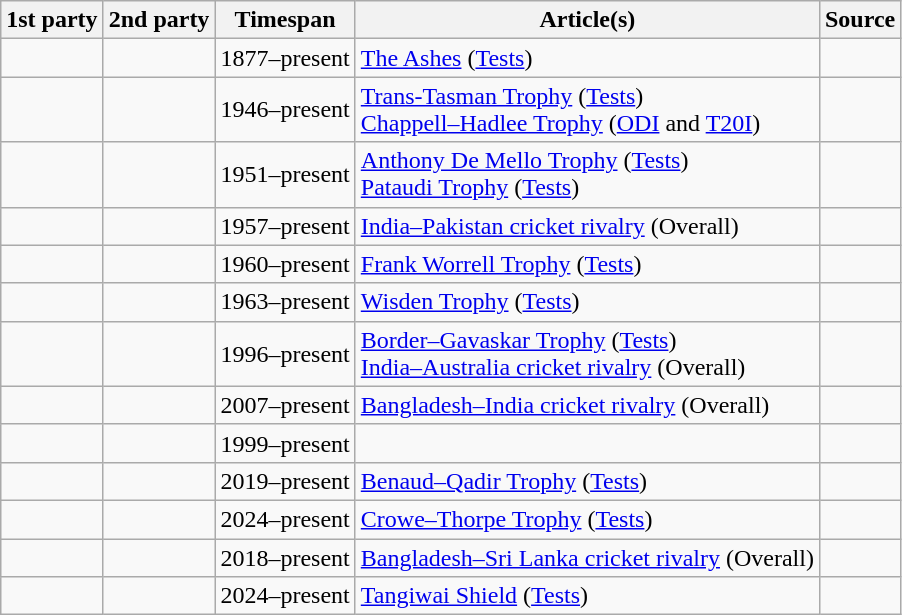<table class="wikitable sortable">
<tr>
<th>1st party</th>
<th>2nd party</th>
<th>Timespan</th>
<th>Article(s)</th>
<th article class="unsortable">Source</th>
</tr>
<tr>
<td></td>
<td></td>
<td>1877–present</td>
<td><a href='#'>The Ashes</a> (<a href='#'>Tests</a>)</td>
<td></td>
</tr>
<tr>
<td></td>
<td></td>
<td>1946–present</td>
<td><a href='#'>Trans-Tasman Trophy</a> (<a href='#'>Tests</a>)<br><a href='#'>Chappell–Hadlee Trophy</a> (<a href='#'>ODI</a> and <a href='#'>T20I</a>)</td>
<td></td>
</tr>
<tr>
<td></td>
<td></td>
<td>1951–present</td>
<td><a href='#'>Anthony De Mello Trophy</a> (<a href='#'>Tests</a>)<br><a href='#'>Pataudi Trophy</a> (<a href='#'>Tests</a>)</td>
<td></td>
</tr>
<tr>
<td></td>
<td></td>
<td>1957–present</td>
<td><a href='#'>India–Pakistan cricket rivalry</a> (Overall)</td>
<td><br></td>
</tr>
<tr>
<td></td>
<td></td>
<td>1960–present</td>
<td><a href='#'>Frank Worrell Trophy</a> (<a href='#'>Tests</a>)</td>
<td></td>
</tr>
<tr>
<td></td>
<td></td>
<td>1963–present</td>
<td><a href='#'>Wisden Trophy</a> (<a href='#'>Tests</a>)</td>
<td></td>
</tr>
<tr>
<td></td>
<td></td>
<td>1996–present</td>
<td><a href='#'>Border–Gavaskar Trophy</a> (<a href='#'>Tests</a>)<br><a href='#'>India–Australia cricket rivalry</a> (Overall)</td>
<td></td>
</tr>
<tr>
<td></td>
<td></td>
<td>2007–present</td>
<td><a href='#'>Bangladesh–India cricket rivalry</a> (Overall)</td>
<td></td>
</tr>
<tr>
<td></td>
<td></td>
<td>1999–present</td>
<td></td>
<td></td>
</tr>
<tr>
<td></td>
<td></td>
<td>2019–present</td>
<td><a href='#'>Benaud–Qadir Trophy</a> (<a href='#'>Tests</a>)</td>
<td></td>
</tr>
<tr>
<td></td>
<td></td>
<td>2024–present</td>
<td><a href='#'>Crowe–Thorpe Trophy</a> (<a href='#'>Tests</a>)</td>
<td></td>
</tr>
<tr>
<td></td>
<td></td>
<td>2018–present</td>
<td><a href='#'>Bangladesh–Sri Lanka cricket rivalry</a> (Overall)</td>
<td></td>
</tr>
<tr>
<td></td>
<td></td>
<td>2024–present</td>
<td><a href='#'>Tangiwai Shield</a> (<a href='#'>Tests</a>)</td>
<td></td>
</tr>
</table>
